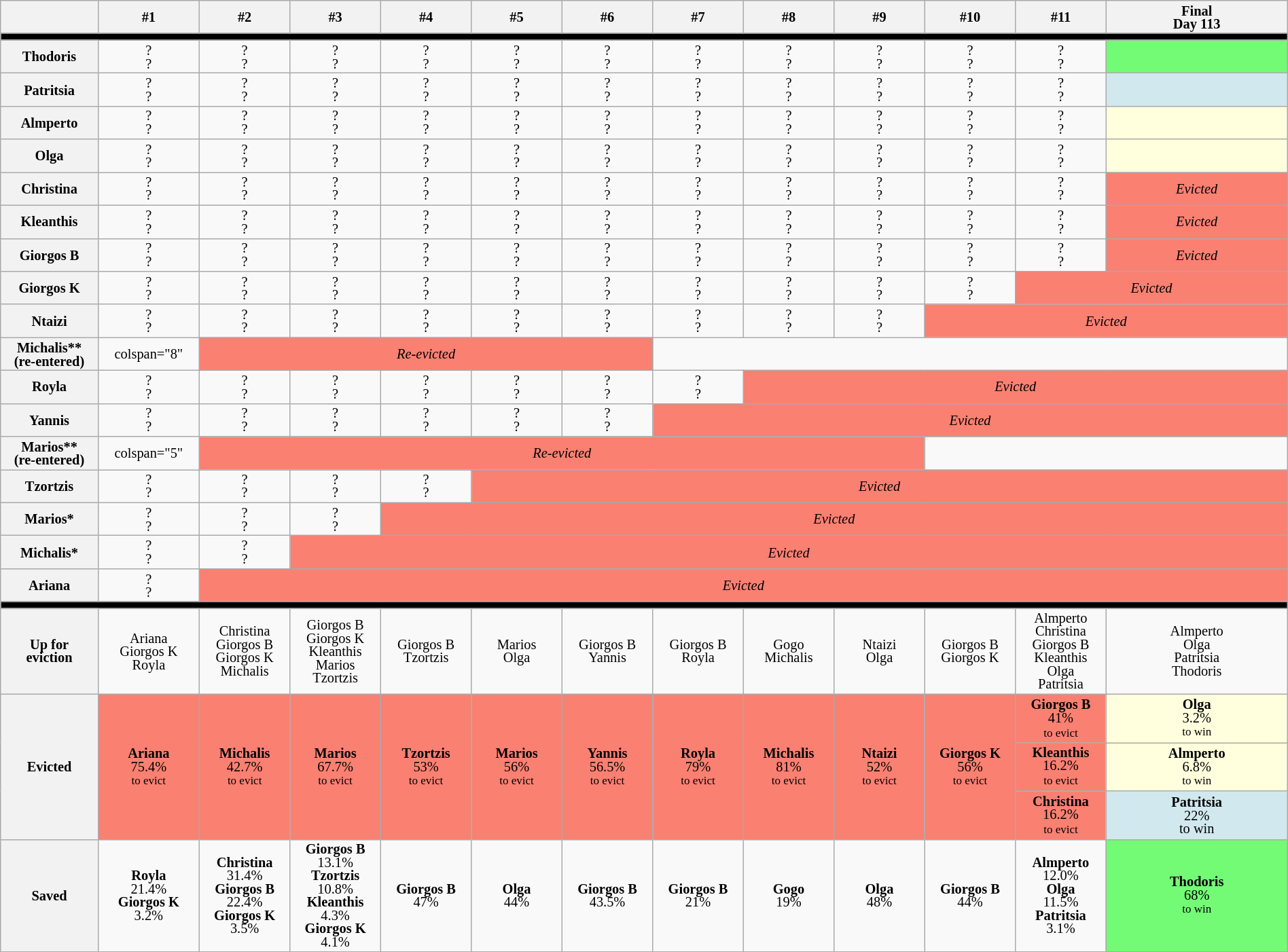<table class="wikitable" style="text-align:center; font-size:85%; line-height:13px; width:100%">
<tr>
<th style="width:5%"></th>
<th style="width:5%">#1</th>
<th style="width:5%">#2</th>
<th style="width:5%">#3</th>
<th style="width:5%">#4</th>
<th style="width:5%">#5</th>
<th style="width:5%">#6</th>
<th style="width:5%">#7</th>
<th style="width:5%">#8</th>
<th style="width:5%">#9</th>
<th style="width:5%">#10</th>
<th style="width:5%">#11</th>
<th colspan="2" style="width:10%">Final<br>Day 113</th>
</tr>
<tr>
<td colspan="17" style="background:#000"></td>
</tr>
<tr>
<th>Thodoris</th>
<td>?<br>?</td>
<td>?<br>?</td>
<td>?<br>?</td>
<td>?<br>?</td>
<td>?<br>?</td>
<td>?<br>?</td>
<td>?<br>?</td>
<td>?<br>?</td>
<td>?<br>?</td>
<td>?<br>?</td>
<td>?<br>?</td>
<td colspan="2" style="background:#73FB76;"></td>
</tr>
<tr>
<th>Patritsia</th>
<td>?<br>?</td>
<td>?<br>?</td>
<td>?<br>?</td>
<td>?<br>?</td>
<td>?<br>?</td>
<td>?<br>?</td>
<td>?<br>?</td>
<td>?<br>?</td>
<td>?<br>?</td>
<td>?<br>?</td>
<td>?<br>?</td>
<td colspan="2" style="background:#D1E8EF;"></td>
</tr>
<tr>
<th>Almperto</th>
<td>?<br>?</td>
<td>?<br>?</td>
<td>?<br>?</td>
<td>?<br>?</td>
<td>?<br>?</td>
<td>?<br>?</td>
<td>?<br>?</td>
<td>?<br>?</td>
<td>?<br>?</td>
<td>?<br>?</td>
<td>?<br>?</td>
<td colspan="2" style="background:#ffffdd;"></td>
</tr>
<tr>
<th>Olga</th>
<td>?<br>?</td>
<td>?<br>?</td>
<td>?<br>?</td>
<td>?<br>?</td>
<td>?<br>?</td>
<td>?<br>?</td>
<td>?<br>?</td>
<td>?<br>?</td>
<td>?<br>?</td>
<td>?<br>?</td>
<td>?<br>?</td>
<td colspan="2" style="background:#ffffdd;"></td>
</tr>
<tr>
<th>Christina</th>
<td>?<br>?</td>
<td>?<br>?</td>
<td>?<br>?</td>
<td>?<br>?</td>
<td>?<br>?</td>
<td>?<br>?</td>
<td>?<br>?</td>
<td>?<br>?</td>
<td>?<br>?</td>
<td>?<br>?</td>
<td>?<br>?</td>
<td colspan="2" style="background:salmon;"><em>Evicted</em></td>
</tr>
<tr>
<th>Kleanthis</th>
<td>?<br>?</td>
<td>?<br>?</td>
<td>?<br>?</td>
<td>?<br>?</td>
<td>?<br>?</td>
<td>?<br>?</td>
<td>?<br>?</td>
<td>?<br>?</td>
<td>?<br>?</td>
<td>?<br>?</td>
<td>?<br>?</td>
<td colspan="2" style="background:salmon;"><em>Evicted</em></td>
</tr>
<tr>
<th>Giorgos B</th>
<td>?<br>?</td>
<td>?<br>?</td>
<td>?<br>?</td>
<td>?<br>?</td>
<td>?<br>?</td>
<td>?<br>?</td>
<td>?<br>?</td>
<td>?<br>?</td>
<td>?<br>?</td>
<td>?<br>?</td>
<td>?<br>?</td>
<td colspan="2" style="background:salmon; "><em>Evicted</em></td>
</tr>
<tr>
<th>Giorgos K</th>
<td>?<br>?</td>
<td>?<br>?</td>
<td>?<br>?</td>
<td>?<br>?</td>
<td>?<br>?</td>
<td>?<br>?</td>
<td>?<br>?</td>
<td>?<br>?</td>
<td>?<br>?</td>
<td>?<br>?</td>
<td colspan="3" style="background:salmon; "><em>Evicted</em></td>
</tr>
<tr>
<th>Ntaizi</th>
<td>?<br>?</td>
<td>?<br>?</td>
<td>?<br>?</td>
<td>?<br>?</td>
<td>?<br>?</td>
<td>?<br>?</td>
<td>?<br>?</td>
<td>?<br>?</td>
<td>?<br>?</td>
<td colspan="4" style="background:salmon; "><em>Evicted</em></td>
</tr>
<tr>
<th>Michalis**<br>(re-entered)</th>
<td>colspan="8" </td>
<td colspan="5" style="background:salmon; "><em>Re-evicted</em></td>
</tr>
<tr>
<th>Royla</th>
<td>?<br>?</td>
<td>?<br>?</td>
<td>?<br>?</td>
<td>?<br>?</td>
<td>?<br>?</td>
<td>?<br>?</td>
<td>?<br>?</td>
<td colspan="6" style="background:salmon; "><em>Evicted</em></td>
</tr>
<tr>
<th>Yannis</th>
<td>?<br>?</td>
<td>?<br>?</td>
<td>?<br>?</td>
<td>?<br>?</td>
<td>?<br>?</td>
<td>?<br>?</td>
<td colspan="7" style="background:salmon; "><em>Evicted</em></td>
</tr>
<tr>
<th>Marios**<br>(re-entered)</th>
<td>colspan="5" </td>
<td colspan="8" style="background:salmon; "><em>Re-evicted</em></td>
</tr>
<tr>
<th>Tzortzis</th>
<td>?<br>?</td>
<td>?<br>?</td>
<td>?<br>?</td>
<td>?<br>?</td>
<td colspan="9" style="background:salmon; "><em>Evicted</em></td>
</tr>
<tr>
<th>Marios*</th>
<td>?<br>?</td>
<td>?<br>?</td>
<td>?<br>?</td>
<td colspan="10" style="background:salmon; "><em>Evicted</em></td>
</tr>
<tr>
<th>Michalis*</th>
<td>?<br>?</td>
<td>?<br>?</td>
<td colspan="11" style="background:salmon; "><em>Evicted</em></td>
</tr>
<tr>
<th>Ariana</th>
<td>?<br>?</td>
<td colspan="12" style="background:salmon; "><em>Evicted</em></td>
</tr>
<tr>
<td colspan="14" style="background:black;"></td>
</tr>
<tr>
<th>Up for<br>eviction</th>
<td>Ariana<br>Giorgos K<br>Royla</td>
<td>Christina<br>Giorgos B<br>Giorgos K<br>Michalis</td>
<td>Giorgos B<br>Giorgos K<br>Kleanthis<br>Marios<br>Tzortzis</td>
<td>Giorgos B<br>Tzortzis</td>
<td>Marios<br>Olga</td>
<td>Giorgos B<br>Yannis</td>
<td>Giorgos B<br>Royla</td>
<td>Gogo<br>Michalis</td>
<td>Ntaizi<br>Olga</td>
<td>Giorgos B <br>Giorgos K</td>
<td>Almperto<br>Christina<br>Giorgos B<br>Kleanthis<br>Olga<br>Patritsia</td>
<td colspan="2">Almperto<br>Olga<br>Patritsia<br>Thodoris</td>
</tr>
<tr>
<th rowspan="3">Evicted</th>
<td rowspan="3" style="background:salmon"><strong>Ariana</strong><br>75.4%<br><small>to evict</small></td>
<td rowspan="3" style="background:salmon"><strong>Michalis</strong><br>42.7%<br><small>to evict</small></td>
<td rowspan="3" style="background:salmon"><strong>Marios</strong><br>67.7%<br><small>to evict</small></td>
<td rowspan="3" style="background:salmon"><strong>Tzortzis</strong><br>53%<br><small>to evict</small></td>
<td rowspan="3" style="background:salmon"><strong>Marios</strong><br>56%<br><small>to evict</small></td>
<td rowspan="3" style="background:salmon"><strong>Yannis</strong><br>56.5%<br><small>to evict</small></td>
<td rowspan="3" style="background:salmon"><strong>Royla</strong><br>79%<br><small>to evict</small></td>
<td rowspan="3" style="background:salmon"><strong>Michalis</strong><br>81%<br><small>to evict</small></td>
<td rowspan="3" style="background:salmon"><strong>Ntaizi</strong><br>52%<br><small>to evict</small></td>
<td rowspan="3" style="background:salmon"><strong>Giorgos K</strong><br>56%<br><small>to evict</small></td>
<td style="background:salmon"><strong>Giorgos B</strong><br>41%<small><br>to evict</small></td>
<td style="background:#ffffdd;"><strong>Olga</strong><br>3.2%<br><small>to win</small></td>
</tr>
<tr>
<td style="background:salmon"><strong>Kleanthis</strong><br>16.2%<small><br>to evict</small></td>
<td style="background:#ffffdd;"><strong>Almperto</strong><br>6.8%<br><small>to win</small></td>
</tr>
<tr>
<td style="background:salmon"><strong>Christina</strong><br>16.2%<small><br>to evict</small></td>
<td style="background:#D1E8EF"><strong>Patritsia</strong><br>22%<br>to win</td>
</tr>
<tr>
<th>Saved</th>
<td><strong>Royla</strong><br>21.4%<br><strong>Giorgos K</strong><br>3.2%</td>
<td><strong>Christina</strong><br>31.4%<br><strong>Giorgos B</strong><br>22.4%<br><strong>Giorgos K</strong><br>3.5%</td>
<td><strong>Giorgos B</strong><br>13.1%<br><strong>Tzortzis</strong><br>10.8%<br><strong>Kleanthis</strong><br>4.3%<br><strong>Giorgos K</strong><br>4.1%</td>
<td><strong>Giorgos B</strong><br>47%</td>
<td><strong>Olga</strong><br>44%</td>
<td><strong>Giorgos B</strong><br>43.5%</td>
<td><strong>Giorgos B</strong><br>21%</td>
<td><strong>Gogo</strong><br>19%</td>
<td><strong>Olga</strong><br>48%</td>
<td><strong>Giorgos B</strong><br>44%</td>
<td><strong>Almperto</strong><br>12.0%<br><strong>Olga</strong><br>11.5%<br><strong>Patritsia</strong><br>3.1%</td>
<td colspan="2" style="background:#73FB76"><strong>Thodoris</strong><br>68%<br><small>to win</small></td>
</tr>
</table>
